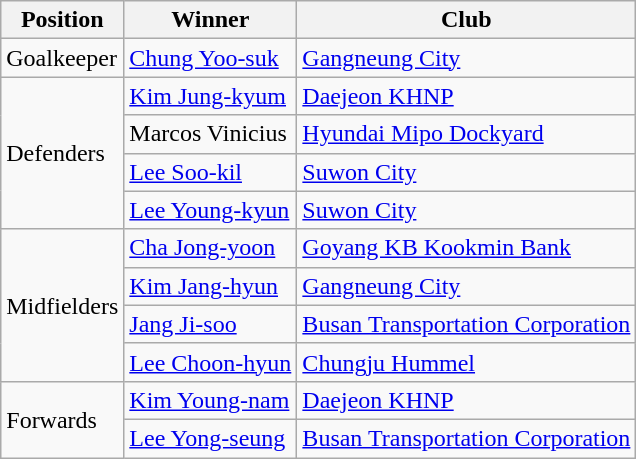<table class="wikitable">
<tr>
<th>Position</th>
<th>Winner</th>
<th>Club</th>
</tr>
<tr>
<td>Goalkeeper</td>
<td> <a href='#'>Chung Yoo-suk</a></td>
<td><a href='#'>Gangneung City</a></td>
</tr>
<tr>
<td rowspan="4">Defenders</td>
<td> <a href='#'>Kim Jung-kyum</a></td>
<td><a href='#'>Daejeon KHNP</a></td>
</tr>
<tr>
<td> Marcos Vinicius</td>
<td><a href='#'>Hyundai Mipo Dockyard</a></td>
</tr>
<tr>
<td> <a href='#'>Lee Soo-kil</a></td>
<td><a href='#'>Suwon City</a></td>
</tr>
<tr>
<td> <a href='#'>Lee Young-kyun</a></td>
<td><a href='#'>Suwon City</a></td>
</tr>
<tr>
<td rowspan="4">Midfielders</td>
<td> <a href='#'>Cha Jong-yoon</a></td>
<td><a href='#'>Goyang KB Kookmin Bank</a></td>
</tr>
<tr>
<td> <a href='#'>Kim Jang-hyun</a></td>
<td><a href='#'>Gangneung City</a></td>
</tr>
<tr>
<td> <a href='#'>Jang Ji-soo</a></td>
<td><a href='#'>Busan Transportation Corporation</a></td>
</tr>
<tr>
<td> <a href='#'>Lee Choon-hyun</a></td>
<td><a href='#'>Chungju Hummel</a></td>
</tr>
<tr>
<td rowspan="2">Forwards</td>
<td> <a href='#'>Kim Young-nam</a></td>
<td><a href='#'>Daejeon KHNP</a></td>
</tr>
<tr>
<td> <a href='#'>Lee Yong-seung</a></td>
<td><a href='#'>Busan Transportation Corporation</a></td>
</tr>
</table>
